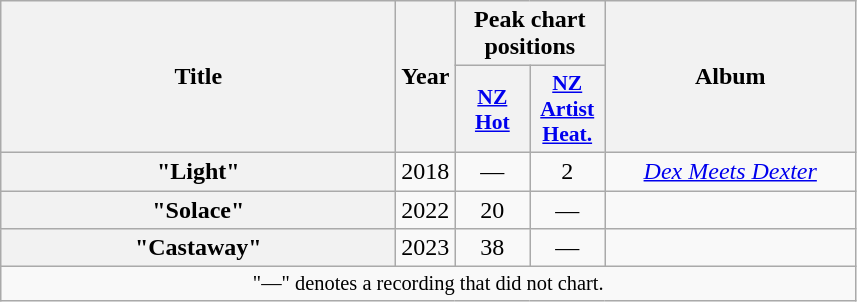<table class="wikitable plainrowheaders" style="text-align:center;">
<tr>
<th scope="col" rowspan="2" style="width:16em;">Title</th>
<th scope="col" rowspan="2" style="width:1em;">Year</th>
<th scope="col" colspan="2">Peak chart positions</th>
<th scope="col" rowspan="2" style="width:10em;">Album</th>
</tr>
<tr>
<th scope="col" style="width:3em;font-size:90%;"><a href='#'>NZ<br>Hot</a><br></th>
<th scope="col" style="width:3em;font-size:90%;"><a href='#'>NZ<br>Artist<br>Heat.</a><br></th>
</tr>
<tr>
<th scope="row">"Light"<br></th>
<td>2018</td>
<td>—</td>
<td>2</td>
<td><em><a href='#'>Dex Meets Dexter</a></em></td>
</tr>
<tr>
<th scope="row">"Solace"<br></th>
<td>2022</td>
<td>20</td>
<td>—</td>
<td></td>
</tr>
<tr>
<th scope="row">"Castaway"<br></th>
<td>2023</td>
<td>38</td>
<td>—</td>
<td></td>
</tr>
<tr>
<td colspan="8" style="font-size:85%;">"—" denotes a recording that did not chart.</td>
</tr>
</table>
